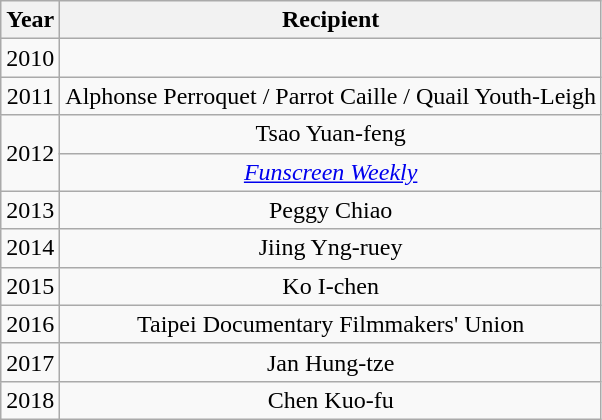<table class="sortable wikitable" style="text-align:center">
<tr>
<th>Year</th>
<th>Recipient</th>
</tr>
<tr>
<td>2010</td>
<td></td>
</tr>
<tr>
<td>2011</td>
<td>Alphonse Perroquet / Parrot Caille / Quail Youth-Leigh</td>
</tr>
<tr>
<td rowspan=2>2012</td>
<td>Tsao Yuan-feng</td>
</tr>
<tr>
<td><em><a href='#'>Funscreen Weekly</a></em></td>
</tr>
<tr>
<td>2013</td>
<td>Peggy Chiao</td>
</tr>
<tr>
<td>2014</td>
<td>Jiing Yng-ruey</td>
</tr>
<tr>
<td>2015</td>
<td>Ko I-chen</td>
</tr>
<tr>
<td>2016</td>
<td>Taipei Documentary Filmmakers' Union</td>
</tr>
<tr>
<td>2017</td>
<td>Jan Hung-tze</td>
</tr>
<tr>
<td>2018</td>
<td>Chen Kuo-fu</td>
</tr>
</table>
